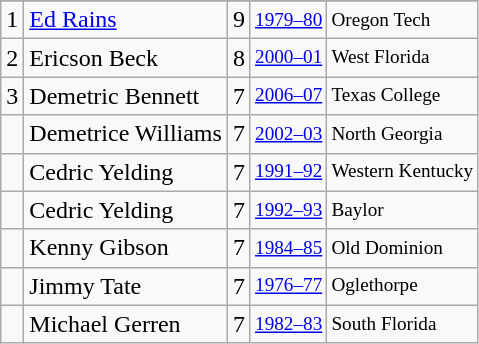<table class="wikitable">
<tr>
</tr>
<tr>
<td>1</td>
<td><a href='#'>Ed Rains</a></td>
<td>9</td>
<td style="font-size:80%;"><a href='#'>1979–80</a></td>
<td style="font-size:80%;">Oregon Tech</td>
</tr>
<tr>
<td>2</td>
<td>Ericson Beck</td>
<td>8</td>
<td style="font-size:80%;"><a href='#'>2000–01</a></td>
<td style="font-size:80%;">West Florida</td>
</tr>
<tr>
<td>3</td>
<td>Demetric Bennett</td>
<td>7</td>
<td style="font-size:80%;"><a href='#'>2006–07</a></td>
<td style="font-size:80%;">Texas College</td>
</tr>
<tr>
<td></td>
<td>Demetrice Williams</td>
<td>7</td>
<td style="font-size:80%;"><a href='#'>2002–03</a></td>
<td style="font-size:80%;">North Georgia</td>
</tr>
<tr>
<td></td>
<td>Cedric Yelding</td>
<td>7</td>
<td style="font-size:80%;"><a href='#'>1991–92</a></td>
<td style="font-size:80%;">Western Kentucky</td>
</tr>
<tr>
<td></td>
<td>Cedric Yelding</td>
<td>7</td>
<td style="font-size:80%;"><a href='#'>1992–93</a></td>
<td style="font-size:80%;">Baylor</td>
</tr>
<tr>
<td></td>
<td>Kenny Gibson</td>
<td>7</td>
<td style="font-size:80%;"><a href='#'>1984–85</a></td>
<td style="font-size:80%;">Old Dominion</td>
</tr>
<tr>
<td></td>
<td>Jimmy Tate</td>
<td>7</td>
<td style="font-size:80%;"><a href='#'>1976–77</a></td>
<td style="font-size:80%;">Oglethorpe</td>
</tr>
<tr>
<td></td>
<td>Michael Gerren</td>
<td>7</td>
<td style="font-size:80%;"><a href='#'>1982–83</a></td>
<td style="font-size:80%;">South Florida</td>
</tr>
</table>
